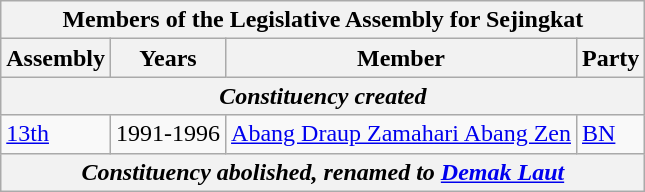<table class=wikitable>
<tr>
<th colspan=5>Members of the Legislative Assembly for Sejingkat</th>
</tr>
<tr>
<th>Assembly</th>
<th>Years</th>
<th>Member</th>
<th>Party</th>
</tr>
<tr>
<th colspan=4 align=center><em>Constituency created</em></th>
</tr>
<tr>
<td><a href='#'>13th</a></td>
<td>1991-1996</td>
<td><a href='#'>Abang Draup Zamahari Abang Zen</a></td>
<td><a href='#'>BN</a></td>
</tr>
<tr>
<th colspan=4 align=center><em>Constituency abolished, renamed to <a href='#'>Demak Laut</a></em></th>
</tr>
</table>
